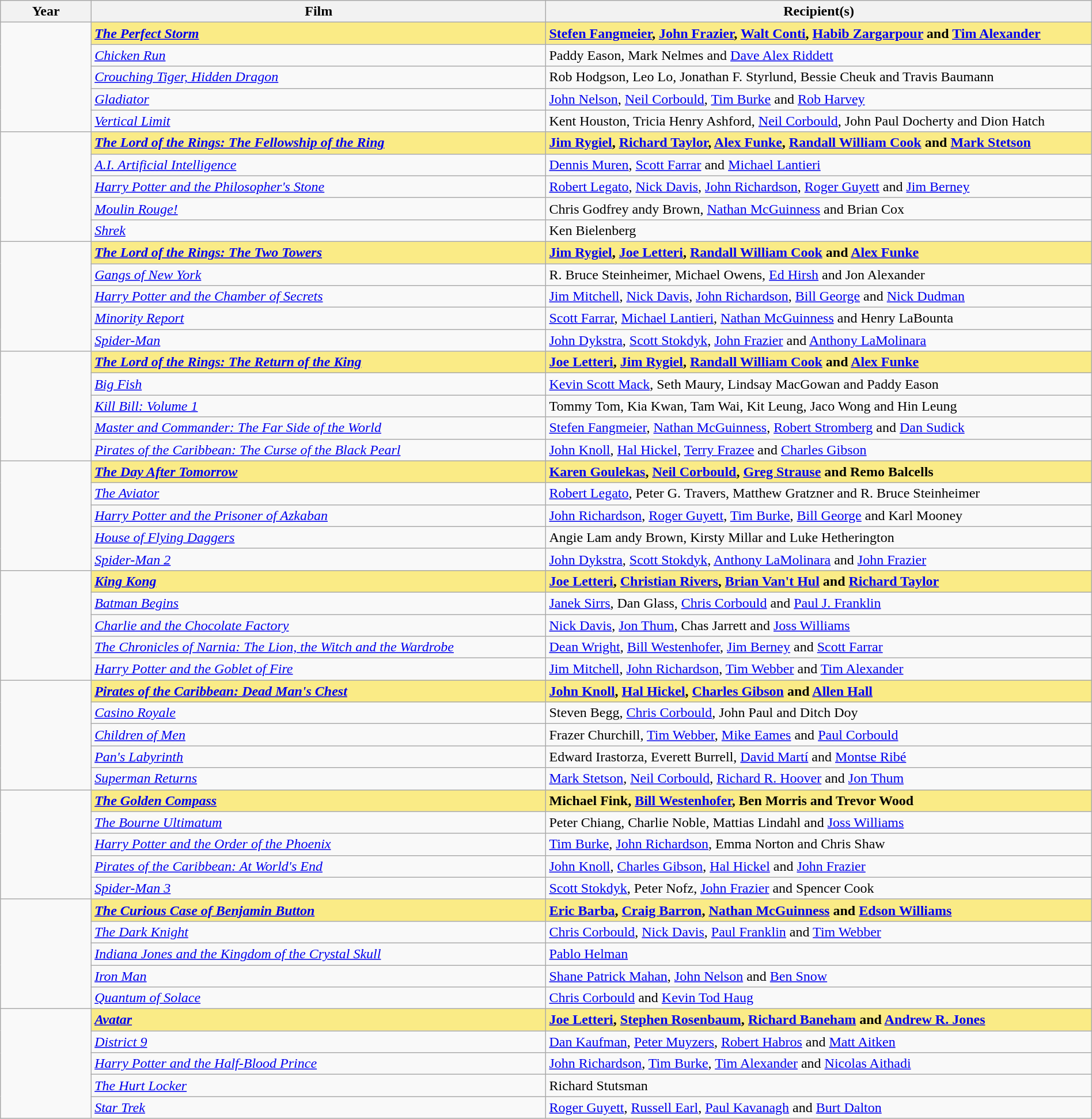<table class="wikitable" style="width:100%;" cellpadding="5">
<tr>
<th style="width:5%;">Year</th>
<th style="width:25%;">Film</th>
<th style="width:30%;">Recipient(s)</th>
</tr>
<tr>
<td rowspan="5"></td>
<td style="background:#FAEB86"><strong><em><a href='#'>The Perfect Storm</a></em></strong></td>
<td style="background:#FAEB86"><strong><a href='#'>Stefen Fangmeier</a>, <a href='#'>John Frazier</a>, <a href='#'>Walt Conti</a>, <a href='#'>Habib Zargarpour</a> and <a href='#'>Tim Alexander</a></strong></td>
</tr>
<tr>
<td><em><a href='#'>Chicken Run</a></em></td>
<td>Paddy Eason, Mark Nelmes and <a href='#'>Dave Alex Riddett</a></td>
</tr>
<tr>
<td><em><a href='#'>Crouching Tiger, Hidden Dragon</a></em></td>
<td>Rob Hodgson, Leo Lo, Jonathan F. Styrlund, Bessie Cheuk and Travis Baumann</td>
</tr>
<tr>
<td><em><a href='#'>Gladiator</a></em></td>
<td><a href='#'>John Nelson</a>, <a href='#'>Neil Corbould</a>, <a href='#'>Tim Burke</a> and <a href='#'>Rob Harvey</a></td>
</tr>
<tr>
<td><em><a href='#'>Vertical Limit</a></em></td>
<td>Kent Houston, Tricia Henry Ashford, <a href='#'>Neil Corbould</a>, John Paul Docherty and Dion Hatch</td>
</tr>
<tr>
<td rowspan="5"></td>
<td style="background:#FAEB86"><strong><em><a href='#'>The Lord of the Rings: The Fellowship of the Ring</a></em></strong></td>
<td style="background:#FAEB86"><strong><a href='#'>Jim Rygiel</a>, <a href='#'>Richard Taylor</a>, <a href='#'>Alex Funke</a>, <a href='#'>Randall William Cook</a> and <a href='#'>Mark Stetson</a></strong></td>
</tr>
<tr>
<td><em><a href='#'>A.I. Artificial Intelligence</a></em></td>
<td><a href='#'>Dennis Muren</a>, <a href='#'>Scott Farrar</a> and <a href='#'>Michael Lantieri</a></td>
</tr>
<tr>
<td><em><a href='#'>Harry Potter and the Philosopher's Stone</a></em></td>
<td><a href='#'>Robert Legato</a>, <a href='#'>Nick Davis</a>, <a href='#'>John Richardson</a>, <a href='#'>Roger Guyett</a> and <a href='#'>Jim Berney</a></td>
</tr>
<tr>
<td><em><a href='#'>Moulin Rouge!</a></em></td>
<td>Chris Godfrey andy Brown, <a href='#'>Nathan McGuinness</a> and Brian Cox</td>
</tr>
<tr>
<td><em><a href='#'>Shrek</a></em></td>
<td>Ken Bielenberg</td>
</tr>
<tr>
<td rowspan="5"></td>
<td style="background:#FAEB86"><strong><em><a href='#'>The Lord of the Rings: The Two Towers</a></em></strong></td>
<td style="background:#FAEB86"><strong><a href='#'>Jim Rygiel</a>, <a href='#'>Joe Letteri</a>, <a href='#'>Randall William Cook</a> and <a href='#'>Alex Funke</a></strong></td>
</tr>
<tr>
<td><em><a href='#'>Gangs of New York</a></em></td>
<td>R. Bruce Steinheimer, Michael Owens, <a href='#'>Ed Hirsh</a> and Jon Alexander</td>
</tr>
<tr>
<td><em><a href='#'>Harry Potter and the Chamber of Secrets</a></em></td>
<td><a href='#'>Jim Mitchell</a>, <a href='#'>Nick Davis</a>, <a href='#'>John Richardson</a>, <a href='#'>Bill George</a> and <a href='#'>Nick Dudman</a></td>
</tr>
<tr>
<td><em><a href='#'>Minority Report</a></em></td>
<td><a href='#'>Scott Farrar</a>, <a href='#'>Michael Lantieri</a>, <a href='#'>Nathan McGuinness</a> and Henry LaBounta</td>
</tr>
<tr>
<td><em><a href='#'>Spider-Man</a></em></td>
<td><a href='#'>John Dykstra</a>, <a href='#'>Scott Stokdyk</a>, <a href='#'>John Frazier</a> and <a href='#'>Anthony LaMolinara</a></td>
</tr>
<tr>
<td rowspan="5"></td>
<td style="background:#FAEB86"><strong><em><a href='#'>The Lord of the Rings: The Return of the King</a></em></strong></td>
<td style="background:#FAEB86"><strong><a href='#'>Joe Letteri</a>, <a href='#'>Jim Rygiel</a>, <a href='#'>Randall William Cook</a> and <a href='#'>Alex Funke</a></strong></td>
</tr>
<tr>
<td><em><a href='#'>Big Fish</a></em></td>
<td><a href='#'>Kevin Scott Mack</a>, Seth Maury, Lindsay MacGowan and Paddy Eason</td>
</tr>
<tr>
<td><em><a href='#'>Kill Bill: Volume 1</a></em></td>
<td>Tommy Tom, Kia Kwan, Tam Wai, Kit Leung, Jaco Wong and Hin Leung</td>
</tr>
<tr>
<td><em><a href='#'>Master and Commander: The Far Side of the World</a></em></td>
<td><a href='#'>Stefen Fangmeier</a>, <a href='#'>Nathan McGuinness</a>, <a href='#'>Robert Stromberg</a> and <a href='#'>Dan Sudick</a></td>
</tr>
<tr>
<td><em><a href='#'>Pirates of the Caribbean: The Curse of the Black Pearl</a></em></td>
<td><a href='#'>John Knoll</a>, <a href='#'>Hal Hickel</a>, <a href='#'>Terry Frazee</a> and <a href='#'>Charles Gibson</a></td>
</tr>
<tr>
<td rowspan="5"></td>
<td style="background:#FAEB86"><strong><em><a href='#'>The Day After Tomorrow</a></em></strong></td>
<td style="background:#FAEB86"><strong><a href='#'>Karen Goulekas</a>, <a href='#'>Neil Corbould</a>, <a href='#'>Greg Strause</a> and Remo Balcells</strong></td>
</tr>
<tr>
<td><em><a href='#'>The Aviator</a></em></td>
<td><a href='#'>Robert Legato</a>, Peter G. Travers, Matthew Gratzner and R. Bruce Steinheimer</td>
</tr>
<tr>
<td><em><a href='#'>Harry Potter and the Prisoner of Azkaban</a></em></td>
<td><a href='#'>John Richardson</a>, <a href='#'>Roger Guyett</a>, <a href='#'>Tim Burke</a>, <a href='#'>Bill George</a> and Karl Mooney</td>
</tr>
<tr>
<td><em><a href='#'>House of Flying Daggers</a></em></td>
<td>Angie Lam andy Brown, Kirsty Millar and Luke Hetherington</td>
</tr>
<tr>
<td><em><a href='#'>Spider-Man 2</a></em></td>
<td><a href='#'>John Dykstra</a>, <a href='#'>Scott Stokdyk</a>, <a href='#'>Anthony LaMolinara</a> and <a href='#'>John Frazier</a></td>
</tr>
<tr>
<td rowspan="5"></td>
<td style="background:#FAEB86"><strong><em><a href='#'>King Kong</a></em></strong></td>
<td style="background:#FAEB86"><strong><a href='#'>Joe Letteri</a>, <a href='#'>Christian Rivers</a>, <a href='#'>Brian Van't Hul</a> and <a href='#'>Richard Taylor</a></strong></td>
</tr>
<tr>
<td><em><a href='#'>Batman Begins</a></em></td>
<td><a href='#'>Janek Sirrs</a>, Dan Glass, <a href='#'>Chris Corbould</a> and <a href='#'>Paul J. Franklin</a></td>
</tr>
<tr>
<td><em><a href='#'>Charlie and the Chocolate Factory</a></em></td>
<td><a href='#'>Nick Davis</a>, <a href='#'>Jon Thum</a>, Chas Jarrett and <a href='#'>Joss Williams</a></td>
</tr>
<tr>
<td><em><a href='#'>The Chronicles of Narnia: The Lion, the Witch and the Wardrobe</a></em></td>
<td><a href='#'>Dean Wright</a>, <a href='#'>Bill Westenhofer</a>, <a href='#'>Jim Berney</a> and <a href='#'>Scott Farrar</a></td>
</tr>
<tr>
<td><em><a href='#'>Harry Potter and the Goblet of Fire</a></em></td>
<td><a href='#'>Jim Mitchell</a>, <a href='#'>John Richardson</a>, <a href='#'>Tim Webber</a> and <a href='#'>Tim Alexander</a></td>
</tr>
<tr>
<td rowspan="5"></td>
<td style="background:#FAEB86"><strong><em><a href='#'>Pirates of the Caribbean: Dead Man's Chest</a></em></strong></td>
<td style="background:#FAEB86"><strong><a href='#'>John Knoll</a>, <a href='#'>Hal Hickel</a>, <a href='#'>Charles Gibson</a> and <a href='#'>Allen Hall</a></strong></td>
</tr>
<tr>
<td><em><a href='#'>Casino Royale</a></em></td>
<td>Steven Begg, <a href='#'>Chris Corbould</a>, John Paul and Ditch Doy</td>
</tr>
<tr>
<td><em><a href='#'>Children of Men</a></em></td>
<td>Frazer Churchill, <a href='#'>Tim Webber</a>, <a href='#'>Mike Eames</a> and <a href='#'>Paul Corbould</a></td>
</tr>
<tr>
<td><em><a href='#'>Pan's Labyrinth</a></em></td>
<td>Edward Irastorza, Everett Burrell, <a href='#'>David Martí</a> and <a href='#'>Montse Ribé</a></td>
</tr>
<tr>
<td><em><a href='#'>Superman Returns</a></em></td>
<td><a href='#'>Mark Stetson</a>, <a href='#'>Neil Corbould</a>, <a href='#'>Richard R. Hoover</a> and <a href='#'>Jon Thum</a></td>
</tr>
<tr>
<td rowspan="5"></td>
<td style="background:#FAEB86"><strong><em><a href='#'>The Golden Compass</a></em></strong></td>
<td style="background:#FAEB86"><strong>Michael Fink, <a href='#'>Bill Westenhofer</a>, Ben Morris and Trevor Wood</strong></td>
</tr>
<tr>
<td><em><a href='#'>The Bourne Ultimatum</a></em></td>
<td>Peter Chiang, Charlie Noble, Mattias Lindahl and <a href='#'>Joss Williams</a></td>
</tr>
<tr>
<td><em><a href='#'>Harry Potter and the Order of the Phoenix</a></em></td>
<td><a href='#'>Tim Burke</a>, <a href='#'>John Richardson</a>, Emma Norton and Chris Shaw</td>
</tr>
<tr>
<td><em><a href='#'>Pirates of the Caribbean: At World's End</a></em></td>
<td><a href='#'>John Knoll</a>, <a href='#'>Charles Gibson</a>, <a href='#'>Hal Hickel</a> and <a href='#'>John Frazier</a></td>
</tr>
<tr>
<td><em><a href='#'>Spider-Man 3</a></em></td>
<td><a href='#'>Scott Stokdyk</a>, Peter Nofz, <a href='#'>John Frazier</a> and Spencer Cook</td>
</tr>
<tr>
<td rowspan="5"></td>
<td style="background:#FAEB86"><strong><em><a href='#'>The Curious Case of Benjamin Button</a></em></strong></td>
<td style="background:#FAEB86"><strong><a href='#'>Eric Barba</a>, <a href='#'>Craig Barron</a>, <a href='#'>Nathan McGuinness</a> and <a href='#'>Edson Williams</a></strong></td>
</tr>
<tr>
<td><em><a href='#'>The Dark Knight</a></em></td>
<td><a href='#'>Chris Corbould</a>, <a href='#'>Nick Davis</a>, <a href='#'>Paul Franklin</a> and <a href='#'>Tim Webber</a></td>
</tr>
<tr>
<td><em><a href='#'>Indiana Jones and the Kingdom of the Crystal Skull</a></em></td>
<td><a href='#'>Pablo Helman</a></td>
</tr>
<tr>
<td><em><a href='#'>Iron Man</a></em></td>
<td><a href='#'>Shane Patrick Mahan</a>, <a href='#'>John Nelson</a> and <a href='#'>Ben Snow</a></td>
</tr>
<tr>
<td><em><a href='#'>Quantum of Solace</a></em></td>
<td><a href='#'>Chris Corbould</a> and <a href='#'>Kevin Tod Haug</a></td>
</tr>
<tr>
<td rowspan="5"></td>
<td style="background:#FAEB86"><strong><em><a href='#'>Avatar</a></em></strong></td>
<td style="background:#FAEB86"><strong><a href='#'>Joe Letteri</a>, <a href='#'>Stephen Rosenbaum</a>, <a href='#'>Richard Baneham</a> and <a href='#'>Andrew R. Jones</a></strong></td>
</tr>
<tr>
<td><em><a href='#'>District 9</a></em></td>
<td><a href='#'>Dan Kaufman</a>, <a href='#'>Peter Muyzers</a>, <a href='#'>Robert Habros</a> and <a href='#'>Matt Aitken</a></td>
</tr>
<tr>
<td><em><a href='#'>Harry Potter and the Half-Blood Prince</a></em></td>
<td><a href='#'>John Richardson</a>, <a href='#'>Tim Burke</a>, <a href='#'>Tim Alexander</a> and <a href='#'>Nicolas Aithadi</a></td>
</tr>
<tr>
<td><em><a href='#'>The Hurt Locker</a></em></td>
<td>Richard Stutsman</td>
</tr>
<tr>
<td><em><a href='#'>Star Trek</a></em></td>
<td><a href='#'>Roger Guyett</a>, <a href='#'>Russell Earl</a>, <a href='#'>Paul Kavanagh</a> and <a href='#'>Burt Dalton</a></td>
</tr>
</table>
